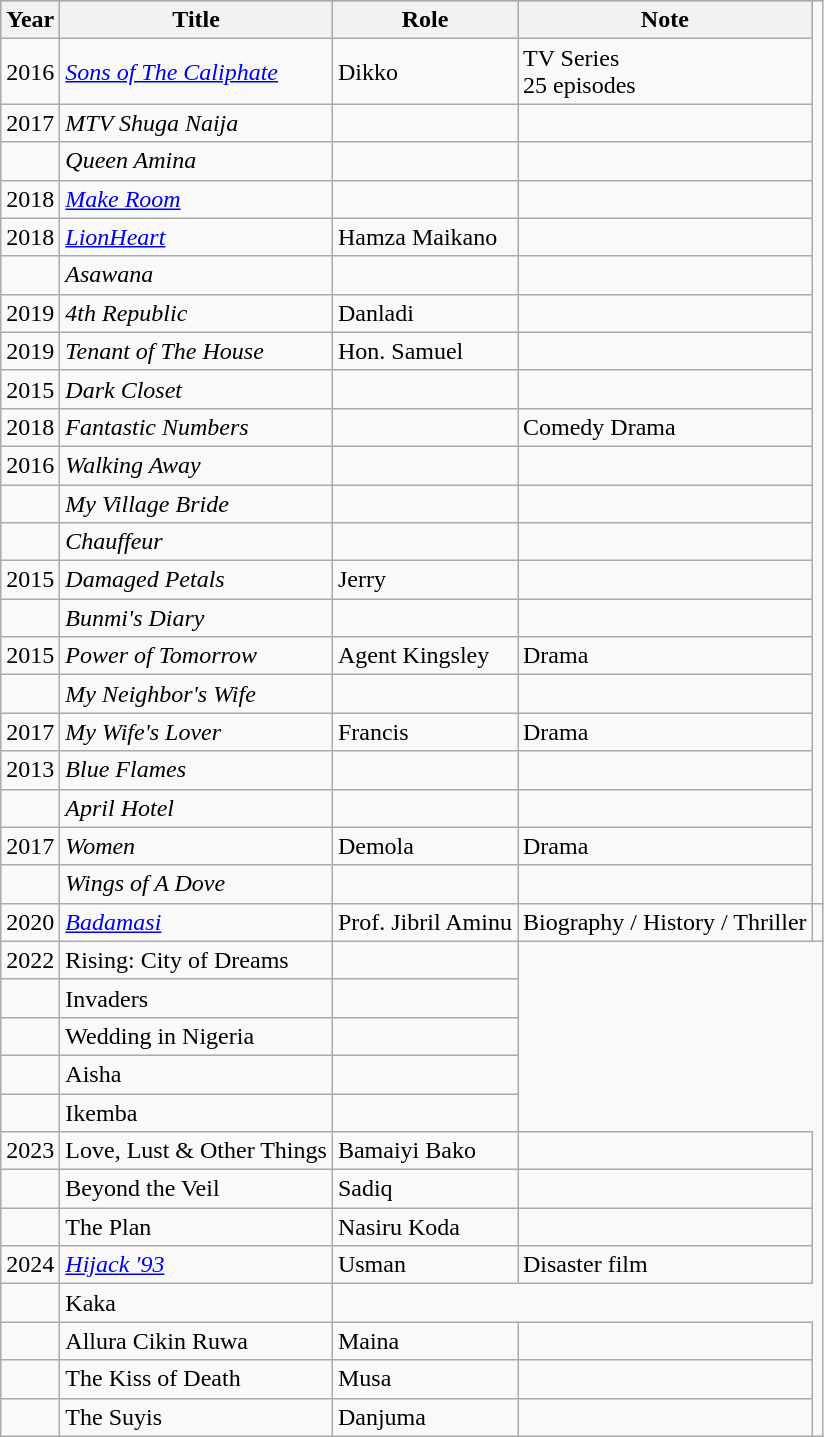<table class="wikitable sortable">
<tr style="background:#b0c4de; text-align:center;">
<th>Year</th>
<th>Title</th>
<th>Role</th>
<th>Note</th>
</tr>
<tr>
<td>2016</td>
<td><em><a href='#'>Sons of The Caliphate</a></em></td>
<td>Dikko</td>
<td>TV Series<br>25 episodes</td>
</tr>
<tr>
<td>2017</td>
<td><em>MTV Shuga Naija</em></td>
<td></td>
<td></td>
</tr>
<tr>
<td></td>
<td><em>Queen Amina</em></td>
<td></td>
<td></td>
</tr>
<tr>
<td>2018</td>
<td><em><a href='#'>Make Room</a></em></td>
<td></td>
<td></td>
</tr>
<tr>
<td>2018</td>
<td><em><a href='#'>LionHeart</a></em></td>
<td>Hamza Maikano</td>
<td></td>
</tr>
<tr>
<td></td>
<td><em>Asawana</em></td>
<td></td>
<td></td>
</tr>
<tr>
<td>2019</td>
<td><em>4th Republic</em></td>
<td>Danladi</td>
<td></td>
</tr>
<tr>
<td>2019</td>
<td><em>Tenant of The House</em></td>
<td>Hon. Samuel</td>
<td></td>
</tr>
<tr>
<td>2015</td>
<td><em>Dark Closet</em></td>
<td></td>
<td></td>
</tr>
<tr>
<td>2018</td>
<td><em>Fantastic Numbers</em></td>
<td></td>
<td>Comedy Drama</td>
</tr>
<tr>
<td>2016</td>
<td><em>Walking Away</em></td>
<td></td>
<td></td>
</tr>
<tr>
<td></td>
<td><em>My Village Bride</em></td>
<td></td>
<td></td>
</tr>
<tr>
<td></td>
<td><em>Chauffeur</em></td>
<td></td>
<td></td>
</tr>
<tr>
<td>2015</td>
<td><em>Damaged Petals</em></td>
<td>Jerry</td>
<td></td>
</tr>
<tr>
<td></td>
<td><em>Bunmi's Diary</em></td>
<td></td>
<td></td>
</tr>
<tr>
<td>2015</td>
<td><em>Power of Tomorrow</em></td>
<td>Agent Kingsley</td>
<td>Drama</td>
</tr>
<tr>
<td></td>
<td><em>My Neighbor's Wife</em></td>
<td></td>
<td></td>
</tr>
<tr>
<td>2017</td>
<td><em>My Wife's Lover</em></td>
<td>Francis</td>
<td>Drama</td>
</tr>
<tr>
<td>2013</td>
<td><em>Blue Flames</em></td>
<td></td>
<td></td>
</tr>
<tr>
<td></td>
<td><em>April Hotel</em></td>
<td></td>
<td></td>
</tr>
<tr>
<td>2017</td>
<td><em>Women</em></td>
<td>Demola</td>
<td>Drama</td>
</tr>
<tr>
<td></td>
<td><em>Wings of A Dove</em></td>
<td></td>
<td></td>
</tr>
<tr>
<td>2020</td>
<td><em><a href='#'>Badamasi</a></em></td>
<td>Prof. Jibril Aminu</td>
<td>Biography / History / Thriller</td>
<td></td>
</tr>
<tr>
<td>2022</td>
<td>Rising: City of Dreams</td>
<td></td>
</tr>
<tr>
<td></td>
<td>Invaders</td>
<td></td>
</tr>
<tr>
<td></td>
<td>Wedding in Nigeria</td>
<td></td>
</tr>
<tr>
<td></td>
<td>Aisha</td>
<td></td>
</tr>
<tr>
<td></td>
<td>Ikemba</td>
<td></td>
</tr>
<tr>
<td>2023</td>
<td>Love, Lust & Other Things</td>
<td>Bamaiyi Bako</td>
<td></td>
</tr>
<tr>
<td></td>
<td>Beyond the Veil</td>
<td>Sadiq</td>
<td></td>
</tr>
<tr>
<td></td>
<td>The Plan</td>
<td>Nasiru Koda</td>
<td></td>
</tr>
<tr>
<td>2024</td>
<td><a href='#'><em>Hijack '93</em></a></td>
<td>Usman</td>
<td>Disaster film</td>
</tr>
<tr>
<td></td>
<td>Kaka</td>
</tr>
<tr>
<td></td>
<td>Allura Cikin Ruwa</td>
<td>Maina</td>
<td></td>
</tr>
<tr>
<td></td>
<td>The Kiss of Death</td>
<td>Musa</td>
<td></td>
</tr>
<tr>
<td></td>
<td>The Suyis</td>
<td>Danjuma</td>
<td></td>
</tr>
</table>
